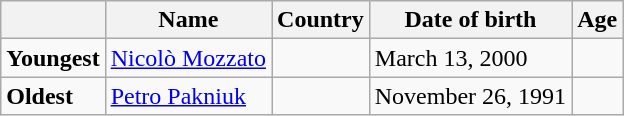<table class="wikitable">
<tr>
<th></th>
<th><strong>Name</strong></th>
<th><strong>Country</strong></th>
<th><strong>Date of birth</strong></th>
<th><strong>Age</strong></th>
</tr>
<tr>
<td><strong>Youngest</strong></td>
<td><a href='#'>Nicolò Mozzato</a></td>
<td></td>
<td>March 13, 2000</td>
<td></td>
</tr>
<tr>
<td><strong>Oldest</strong></td>
<td><a href='#'>Petro Pakniuk</a></td>
<td></td>
<td>November 26, 1991</td>
<td></td>
</tr>
</table>
